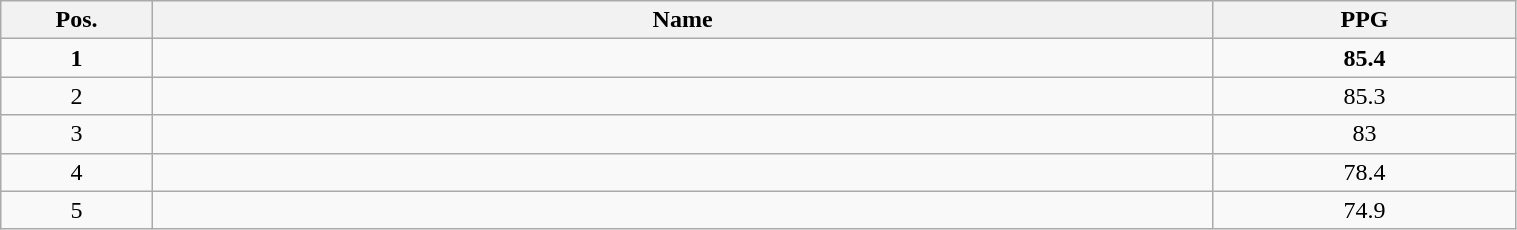<table class=wikitable width="80%">
<tr>
<th width="10%">Pos.</th>
<th width="70%">Name</th>
<th width="20%">PPG</th>
</tr>
<tr>
<td align=center><strong>1</strong></td>
<td><strong></strong></td>
<td align=center><strong>85.4</strong></td>
</tr>
<tr>
<td align=center>2</td>
<td></td>
<td align=center>85.3</td>
</tr>
<tr>
<td align=center>3</td>
<td></td>
<td align=center>83</td>
</tr>
<tr>
<td align=center>4</td>
<td></td>
<td align=center>78.4</td>
</tr>
<tr>
<td align=center>5</td>
<td></td>
<td align=center>74.9</td>
</tr>
</table>
